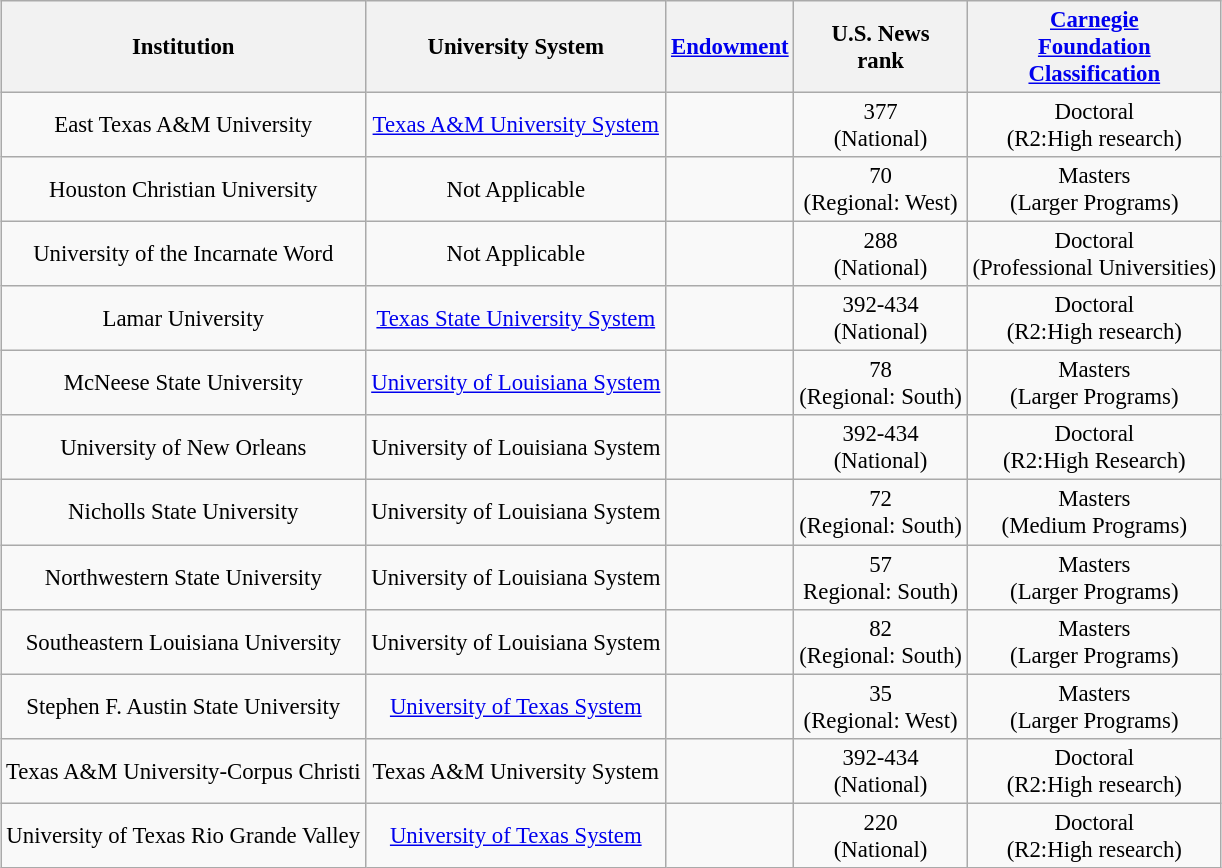<table class="wikitable sortable" style="text-align:center; margin:1em auto; font-size:95%">
<tr>
<th>Institution</th>
<th>University System</th>
<th><a href='#'>Endowment</a></th>
<th>U.S. News<br>rank</th>
<th><a href='#'>Carnegie<br>Foundation<br>Classification</a></th>
</tr>
<tr>
<td>East Texas A&M University</td>
<td><a href='#'>Texas A&M University System</a></td>
<td></td>
<td>377<br>(National)</td>
<td>Doctoral <br>(R2:High research)</td>
</tr>
<tr>
<td>Houston Christian University</td>
<td>Not Applicable</td>
<td></td>
<td>70<br>(Regional: West)</td>
<td>Masters<br>(Larger Programs)</td>
</tr>
<tr>
<td>University of the Incarnate Word</td>
<td>Not Applicable</td>
<td></td>
<td>288<br>(National)</td>
<td>Doctoral<br>(Professional Universities)</td>
</tr>
<tr>
<td>Lamar University</td>
<td><a href='#'>Texas State University System</a></td>
<td></td>
<td>392-434<br>(National)</td>
<td>Doctoral <br>(R2:High research)</td>
</tr>
<tr>
<td>McNeese State University</td>
<td><a href='#'>University of Louisiana System</a></td>
<td></td>
<td>78<br>(Regional: South)</td>
<td>Masters<br>(Larger Programs)</td>
</tr>
<tr>
<td>University of New Orleans</td>
<td>University of Louisiana System</td>
<td></td>
<td>392-434<br>(National)</td>
<td>Doctoral<br>(R2:High Research)</td>
</tr>
<tr>
<td>Nicholls State University</td>
<td>University of Louisiana System</td>
<td></td>
<td>72<br>(Regional: South)</td>
<td>Masters<br>(Medium Programs)</td>
</tr>
<tr>
<td>Northwestern State University</td>
<td>University of Louisiana System</td>
<td></td>
<td>57<br>Regional: South)</td>
<td>Masters<br>(Larger Programs)</td>
</tr>
<tr>
<td>Southeastern Louisiana University</td>
<td>University of Louisiana System</td>
<td></td>
<td>82<br>(Regional: South)</td>
<td>Masters<br>(Larger Programs)</td>
</tr>
<tr>
<td>Stephen F. Austin State University</td>
<td><a href='#'>University of Texas System</a></td>
<td></td>
<td>35<br>(Regional: West)</td>
<td>Masters<br>(Larger Programs)</td>
</tr>
<tr>
<td>Texas A&M University-Corpus Christi</td>
<td>Texas A&M University System</td>
<td></td>
<td>392-434 <br>(National)</td>
<td>Doctoral <br>(R2:High research)</td>
</tr>
<tr>
<td>University of Texas Rio Grande Valley</td>
<td><a href='#'>University of Texas System</a></td>
<td></td>
<td>220<br>(National)</td>
<td>Doctoral <br>(R2:High research)</td>
</tr>
</table>
